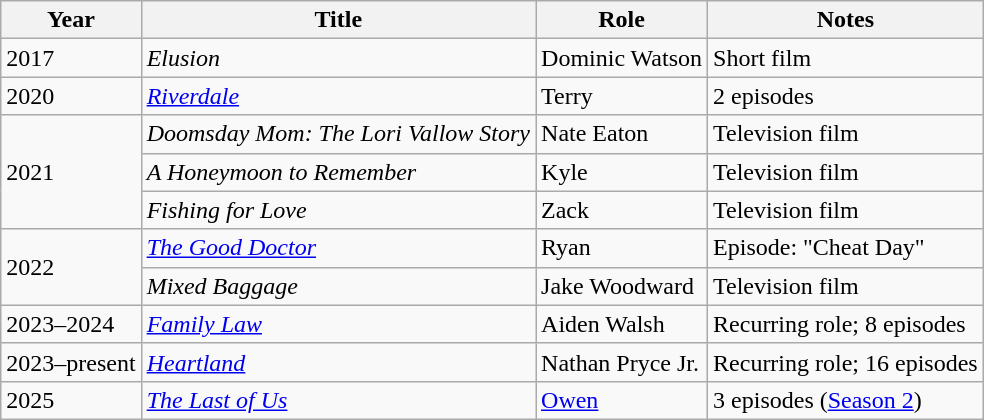<table class="wikitable sortable">
<tr>
<th>Year</th>
<th>Title</th>
<th>Role</th>
<th class="unsortable">Notes</th>
</tr>
<tr>
<td>2017</td>
<td><em>Elusion</em></td>
<td>Dominic Watson</td>
<td>Short film</td>
</tr>
<tr>
<td>2020</td>
<td><em><a href='#'>Riverdale</a></em></td>
<td>Terry</td>
<td>2 episodes</td>
</tr>
<tr>
<td rowspan="3">2021</td>
<td><em>Doomsday Mom: The Lori Vallow Story</em></td>
<td>Nate Eaton</td>
<td>Television film</td>
</tr>
<tr>
<td><em>A Honeymoon to Remember</em></td>
<td>Kyle</td>
<td>Television film</td>
</tr>
<tr>
<td><em>Fishing for Love</em></td>
<td>Zack</td>
<td>Television film</td>
</tr>
<tr>
<td rowspan="2">2022</td>
<td><em><a href='#'>The Good Doctor</a></em></td>
<td>Ryan</td>
<td>Episode: "Cheat Day"</td>
</tr>
<tr>
<td><em>Mixed Baggage</em></td>
<td>Jake Woodward</td>
<td>Television film</td>
</tr>
<tr>
<td>2023–2024</td>
<td><em><a href='#'>Family Law</a></em></td>
<td>Aiden Walsh</td>
<td>Recurring role; 8 episodes</td>
</tr>
<tr>
<td>2023–present</td>
<td><em><a href='#'>Heartland</a></em></td>
<td>Nathan Pryce Jr.</td>
<td>Recurring role; 16 episodes</td>
</tr>
<tr>
<td>2025</td>
<td><em><a href='#'>The Last of Us</a></em></td>
<td><a href='#'>Owen</a></td>
<td>3 episodes (<a href='#'>Season 2</a>)</td>
</tr>
</table>
